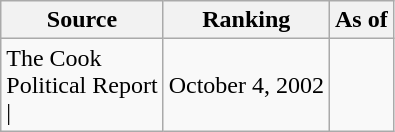<table class="wikitable" style="text-align:center">
<tr>
<th>Source</th>
<th>Ranking</th>
<th>As of</th>
</tr>
<tr>
<td align=left>The Cook<br>Political Report<br>| </td>
<td>October 4, 2002</td>
</tr>
</table>
